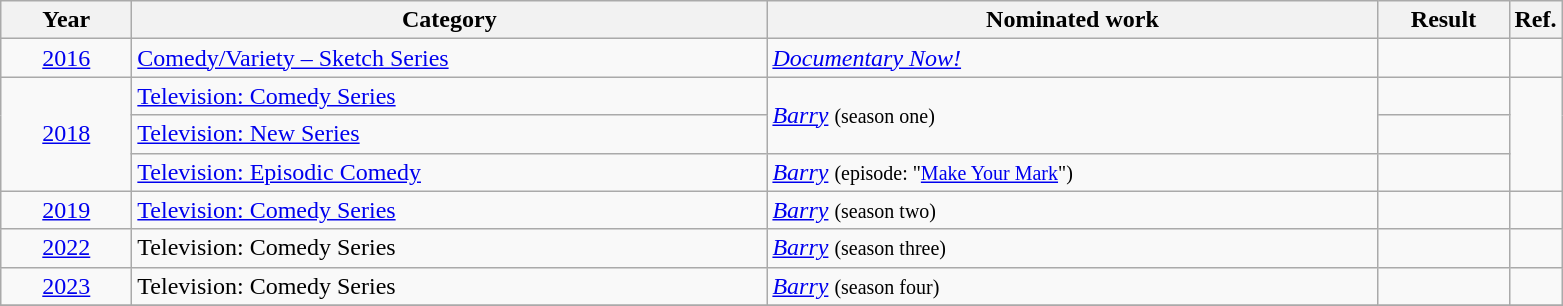<table class=wikitable>
<tr>
<th scope="col" style="width:5em;">Year</th>
<th scope="col" style="width:26em;">Category</th>
<th scope="col" style="width:25em;">Nominated work</th>
<th scope="col" style="width:5em;">Result</th>
<th>Ref.</th>
</tr>
<tr>
<td style="text-align:center;"><a href='#'>2016</a></td>
<td><a href='#'>Comedy/Variety – Sketch Series</a></td>
<td><em><a href='#'>Documentary Now!</a></em></td>
<td></td>
<td style="text-align:center;"></td>
</tr>
<tr>
<td rowspan="3", style="text-align:center;"><a href='#'>2018</a></td>
<td><a href='#'>Television: Comedy Series</a></td>
<td rowspan=2><em><a href='#'>Barry</a></em> <small> (season one) </small></td>
<td></td>
<td rowspan=3, style="text-align:center;"></td>
</tr>
<tr>
<td><a href='#'>Television: New Series</a></td>
<td></td>
</tr>
<tr>
<td><a href='#'>Television: Episodic Comedy</a></td>
<td><em><a href='#'>Barry</a></em> <small> (episode: "<a href='#'>Make Your Mark</a>") </small></td>
<td></td>
</tr>
<tr>
<td style="text-align:center;"><a href='#'>2019</a></td>
<td><a href='#'>Television: Comedy Series</a></td>
<td><em><a href='#'>Barry</a></em> <small> (season two) </small></td>
<td></td>
<td style="text-align:center;"></td>
</tr>
<tr>
<td style="text-align:center;"><a href='#'>2022</a></td>
<td>Television: Comedy Series</td>
<td><em><a href='#'>Barry</a></em> <small> (season three) </small></td>
<td></td>
<td style="text-align:center;"></td>
</tr>
<tr>
<td style="text-align:center;"><a href='#'>2023</a></td>
<td>Television: Comedy Series</td>
<td><em><a href='#'>Barry</a></em> <small> (season four) </small></td>
<td></td>
<td style="text-align:center;"></td>
</tr>
<tr>
</tr>
</table>
